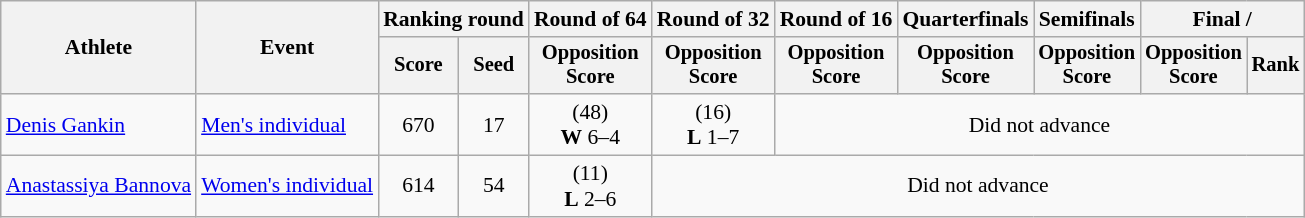<table class="wikitable" style="font-size:90%">
<tr>
<th rowspan="2">Athlete</th>
<th rowspan="2">Event</th>
<th colspan="2">Ranking round</th>
<th>Round of 64</th>
<th>Round of 32</th>
<th>Round of 16</th>
<th>Quarterfinals</th>
<th>Semifinals</th>
<th colspan="2">Final / </th>
</tr>
<tr style="font-size:95%">
<th>Score</th>
<th>Seed</th>
<th>Opposition<br>Score</th>
<th>Opposition<br>Score</th>
<th>Opposition<br>Score</th>
<th>Opposition<br>Score</th>
<th>Opposition<br>Score</th>
<th>Opposition<br>Score</th>
<th>Rank</th>
</tr>
<tr align=center>
<td align=left><a href='#'>Denis Gankin</a></td>
<td align=left><a href='#'>Men's individual</a></td>
<td>670</td>
<td>17</td>
<td> (48)<br><strong>W</strong> 6–4</td>
<td> (16)<br><strong>L</strong> 1–7</td>
<td colspan=5>Did not advance</td>
</tr>
<tr align=center>
<td align=left><a href='#'>Anastassiya Bannova</a></td>
<td align=left><a href='#'>Women's individual</a></td>
<td>614</td>
<td>54</td>
<td> (11)<br><strong>L</strong> 2–6</td>
<td colspan=6>Did not advance</td>
</tr>
</table>
